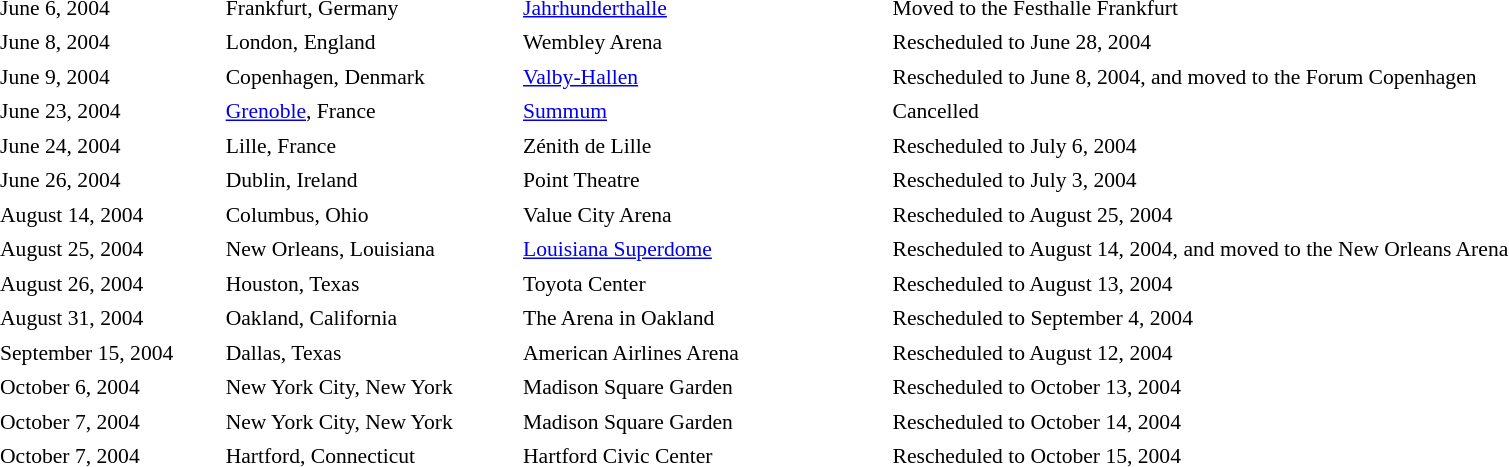<table cellpadding="2" style="border:0 solid darkgrey; font-size:90%">
<tr>
<th style="width:150px;"></th>
<th style="width:200px;"></th>
<th style="width:250px;"></th>
<th style="width:700px;"></th>
</tr>
<tr border="0">
</tr>
<tr>
<td>June 6, 2004</td>
<td>Frankfurt, Germany</td>
<td><a href='#'>Jahrhunderthalle</a></td>
<td>Moved to the Festhalle Frankfurt</td>
</tr>
<tr>
<td>June 8, 2004</td>
<td>London, England</td>
<td>Wembley Arena</td>
<td>Rescheduled to June 28, 2004</td>
</tr>
<tr>
<td>June 9, 2004</td>
<td>Copenhagen, Denmark</td>
<td><a href='#'>Valby-Hallen</a></td>
<td>Rescheduled to June 8, 2004, and moved to the Forum Copenhagen</td>
</tr>
<tr>
<td>June 23, 2004</td>
<td><a href='#'>Grenoble</a>, France</td>
<td><a href='#'>Summum</a></td>
<td>Cancelled</td>
</tr>
<tr>
<td>June 24, 2004</td>
<td>Lille, France</td>
<td>Zénith de Lille</td>
<td>Rescheduled to July 6, 2004</td>
</tr>
<tr>
<td>June 26, 2004</td>
<td>Dublin, Ireland</td>
<td>Point Theatre</td>
<td>Rescheduled to July 3, 2004</td>
</tr>
<tr>
<td>August 14, 2004</td>
<td>Columbus, Ohio</td>
<td>Value City Arena</td>
<td>Rescheduled to August 25, 2004</td>
</tr>
<tr>
<td>August 25, 2004</td>
<td>New Orleans, Louisiana</td>
<td><a href='#'>Louisiana Superdome</a></td>
<td>Rescheduled to August 14, 2004, and moved to the New Orleans Arena</td>
</tr>
<tr>
<td>August 26, 2004</td>
<td>Houston, Texas</td>
<td>Toyota Center</td>
<td>Rescheduled to August 13, 2004</td>
</tr>
<tr>
<td>August 31, 2004</td>
<td>Oakland, California</td>
<td>The Arena in Oakland</td>
<td>Rescheduled to September 4, 2004</td>
</tr>
<tr>
<td>September 15, 2004</td>
<td>Dallas, Texas</td>
<td>American Airlines Arena</td>
<td>Rescheduled to  August 12, 2004</td>
</tr>
<tr>
<td>October 6, 2004</td>
<td>New York City, New York</td>
<td>Madison Square Garden</td>
<td>Rescheduled to October 13, 2004</td>
</tr>
<tr>
<td>October 7, 2004</td>
<td>New York City, New York</td>
<td>Madison Square Garden</td>
<td>Rescheduled to October 14, 2004</td>
</tr>
<tr>
<td>October 7, 2004</td>
<td>Hartford, Connecticut</td>
<td>Hartford Civic Center</td>
<td>Rescheduled to October 15, 2004</td>
</tr>
<tr>
</tr>
</table>
